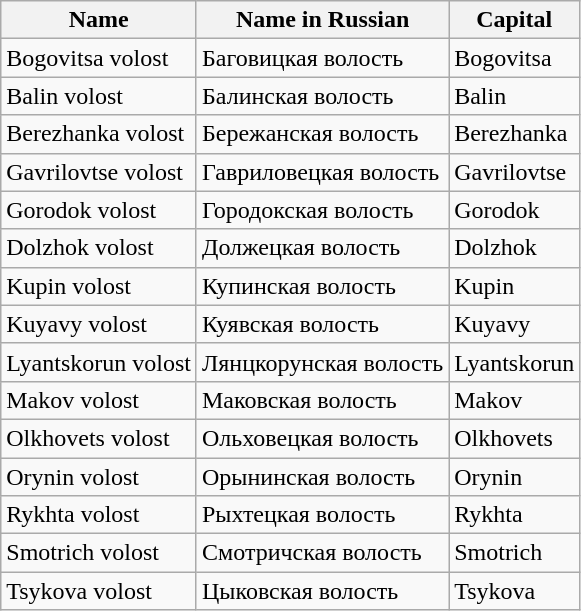<table class="wikitable sortable">
<tr>
<th>Name</th>
<th>Name in Russian</th>
<th>Capital</th>
</tr>
<tr>
<td>Bogovitsa volost</td>
<td>Баговицкая волость</td>
<td>Bogovitsa</td>
</tr>
<tr>
<td>Balin volost</td>
<td>Балинская волость</td>
<td>Balin</td>
</tr>
<tr>
<td>Berezhanka volost</td>
<td>Бережанская волость</td>
<td>Berezhanka</td>
</tr>
<tr>
<td>Gavrilovtse volost</td>
<td>Гавриловецкая волость</td>
<td>Gavrilovtse</td>
</tr>
<tr>
<td>Gorodok volost</td>
<td>Городокская волость</td>
<td>Gorodok</td>
</tr>
<tr>
<td>Dolzhok volost</td>
<td>Должецкая волость</td>
<td>Dolzhok</td>
</tr>
<tr>
<td>Kupin volost</td>
<td>Купинская волость</td>
<td>Kupin</td>
</tr>
<tr>
<td>Kuyavy volost</td>
<td>Куявская волость</td>
<td>Kuyavy</td>
</tr>
<tr>
<td>Lyantskorun volost</td>
<td>Лянцкорунская волость</td>
<td>Lyantskorun</td>
</tr>
<tr>
<td>Makov volost</td>
<td>Маковская волость</td>
<td>Makov</td>
</tr>
<tr>
<td>Olkhovets volost</td>
<td>Ольховецкая волость</td>
<td>Olkhovets</td>
</tr>
<tr>
<td>Orynin volost</td>
<td>Орынинская волость</td>
<td>Orynin</td>
</tr>
<tr>
<td>Rykhta volost</td>
<td>Рыхтецкая волость</td>
<td>Rykhta</td>
</tr>
<tr>
<td>Smotrich volost</td>
<td>Смотричская волость</td>
<td>Smotrich</td>
</tr>
<tr>
<td>Tsykova volost</td>
<td>Цыковская волость</td>
<td>Tsykova</td>
</tr>
</table>
